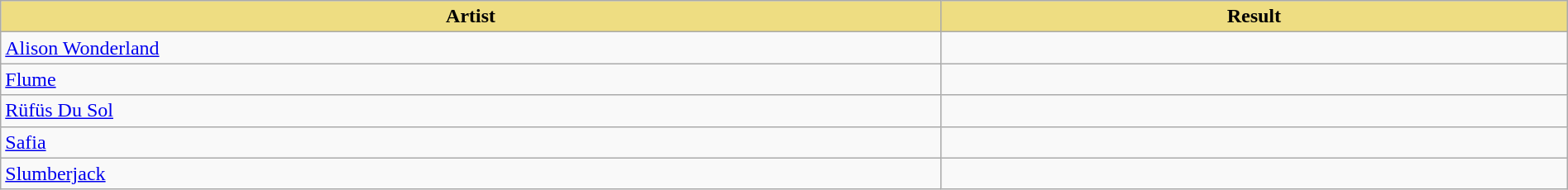<table class="wikitable" width=100%>
<tr>
<th style="width:15%;background:#EEDD82;">Artist</th>
<th style="width:10%;background:#EEDD82;">Result</th>
</tr>
<tr>
<td><a href='#'>Alison Wonderland</a></td>
<td></td>
</tr>
<tr>
<td><a href='#'>Flume</a></td>
<td></td>
</tr>
<tr>
<td><a href='#'>Rüfüs Du Sol</a></td>
<td></td>
</tr>
<tr>
<td><a href='#'>Safia</a></td>
<td></td>
</tr>
<tr>
<td><a href='#'>Slumberjack</a></td>
<td></td>
</tr>
</table>
